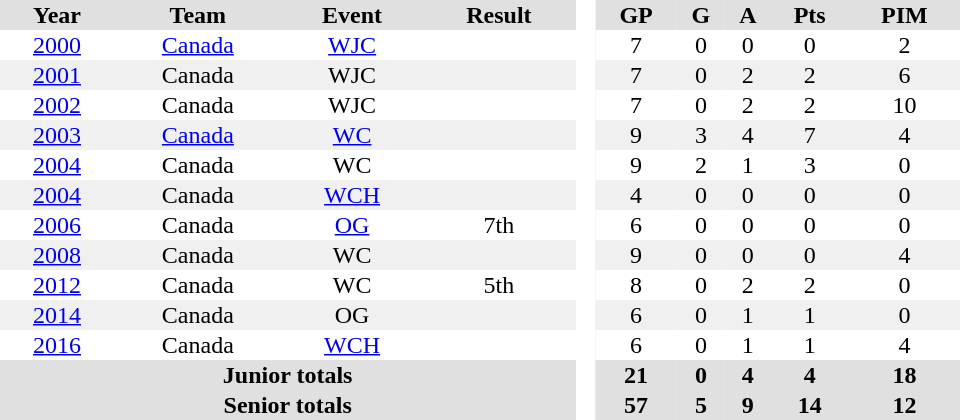<table border="0" cellpadding="1" cellspacing="0" style="text-align:center; width:40em">
<tr ALIGN="centre" bgcolor="#e0e0e0">
<th>Year</th>
<th>Team</th>
<th>Event</th>
<th>Result</th>
<th rowspan="99" bgcolor="#ffffff"> </th>
<th>GP</th>
<th>G</th>
<th>A</th>
<th>Pts</th>
<th>PIM</th>
</tr>
<tr>
<td><a href='#'>2000</a></td>
<td><a href='#'>Canada</a></td>
<td><a href='#'>WJC</a></td>
<td></td>
<td>7</td>
<td>0</td>
<td>0</td>
<td>0</td>
<td>2</td>
</tr>
<tr bgcolor="#f0f0f0">
<td><a href='#'>2001</a></td>
<td>Canada</td>
<td>WJC</td>
<td></td>
<td>7</td>
<td>0</td>
<td>2</td>
<td>2</td>
<td>6</td>
</tr>
<tr>
<td><a href='#'>2002</a></td>
<td>Canada</td>
<td>WJC</td>
<td></td>
<td>7</td>
<td>0</td>
<td>2</td>
<td>2</td>
<td>10</td>
</tr>
<tr bgcolor="#f0f0f0">
<td><a href='#'>2003</a></td>
<td><a href='#'>Canada</a></td>
<td><a href='#'>WC</a></td>
<td></td>
<td>9</td>
<td>3</td>
<td>4</td>
<td>7</td>
<td>4</td>
</tr>
<tr>
<td><a href='#'>2004</a></td>
<td>Canada</td>
<td>WC</td>
<td></td>
<td>9</td>
<td>2</td>
<td>1</td>
<td>3</td>
<td>0</td>
</tr>
<tr bgcolor="#f0f0f0">
<td><a href='#'>2004</a></td>
<td>Canada</td>
<td><a href='#'>WCH</a></td>
<td></td>
<td>4</td>
<td>0</td>
<td>0</td>
<td>0</td>
<td>0</td>
</tr>
<tr>
<td><a href='#'>2006</a></td>
<td>Canada</td>
<td><a href='#'>OG</a></td>
<td>7th</td>
<td>6</td>
<td>0</td>
<td>0</td>
<td>0</td>
<td>0</td>
</tr>
<tr bgcolor="#f0f0f0">
<td><a href='#'>2008</a></td>
<td>Canada</td>
<td>WC</td>
<td></td>
<td>9</td>
<td>0</td>
<td>0</td>
<td>0</td>
<td>4</td>
</tr>
<tr>
<td><a href='#'>2012</a></td>
<td>Canada</td>
<td>WC</td>
<td>5th</td>
<td>8</td>
<td>0</td>
<td>2</td>
<td>2</td>
<td>0</td>
</tr>
<tr bgcolor="#f0f0f0">
<td><a href='#'>2014</a></td>
<td>Canada</td>
<td>OG</td>
<td></td>
<td>6</td>
<td>0</td>
<td>1</td>
<td>1</td>
<td>0</td>
</tr>
<tr>
<td><a href='#'>2016</a></td>
<td>Canada</td>
<td><a href='#'>WCH</a></td>
<td></td>
<td>6</td>
<td>0</td>
<td>1</td>
<td>1</td>
<td>4</td>
</tr>
<tr bgcolor="#e0e0e0">
<th colspan=4>Junior totals</th>
<th>21</th>
<th>0</th>
<th>4</th>
<th>4</th>
<th>18</th>
</tr>
<tr bgcolor="#e0e0e0">
<th colspan=4>Senior totals</th>
<th>57</th>
<th>5</th>
<th>9</th>
<th>14</th>
<th>12</th>
</tr>
</table>
